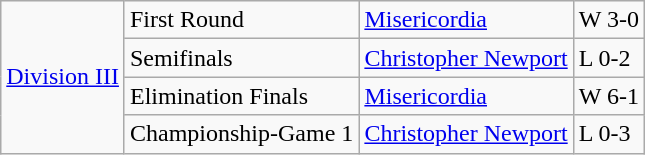<table class="wikitable">
<tr>
<td rowspan="4"><a href='#'>Division III</a></td>
<td>First Round</td>
<td><a href='#'>Misericordia</a></td>
<td>W 3-0</td>
</tr>
<tr>
<td>Semifinals</td>
<td><a href='#'>Christopher Newport</a></td>
<td>L 0-2</td>
</tr>
<tr>
<td>Elimination Finals</td>
<td><a href='#'>Misericordia</a></td>
<td>W 6-1</td>
</tr>
<tr>
<td>Championship-Game 1</td>
<td><a href='#'>Christopher Newport</a></td>
<td>L 0-3</td>
</tr>
</table>
